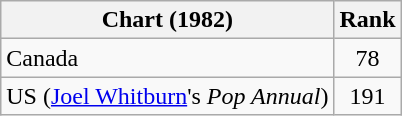<table class="wikitable">
<tr>
<th>Chart (1982)</th>
<th>Rank</th>
</tr>
<tr>
<td>Canada</td>
<td style="text-align:center;">78</td>
</tr>
<tr>
<td>US (<a href='#'>Joel Whitburn</a>'s <em>Pop Annual</em>)</td>
<td style="text-align:center;">191</td>
</tr>
</table>
